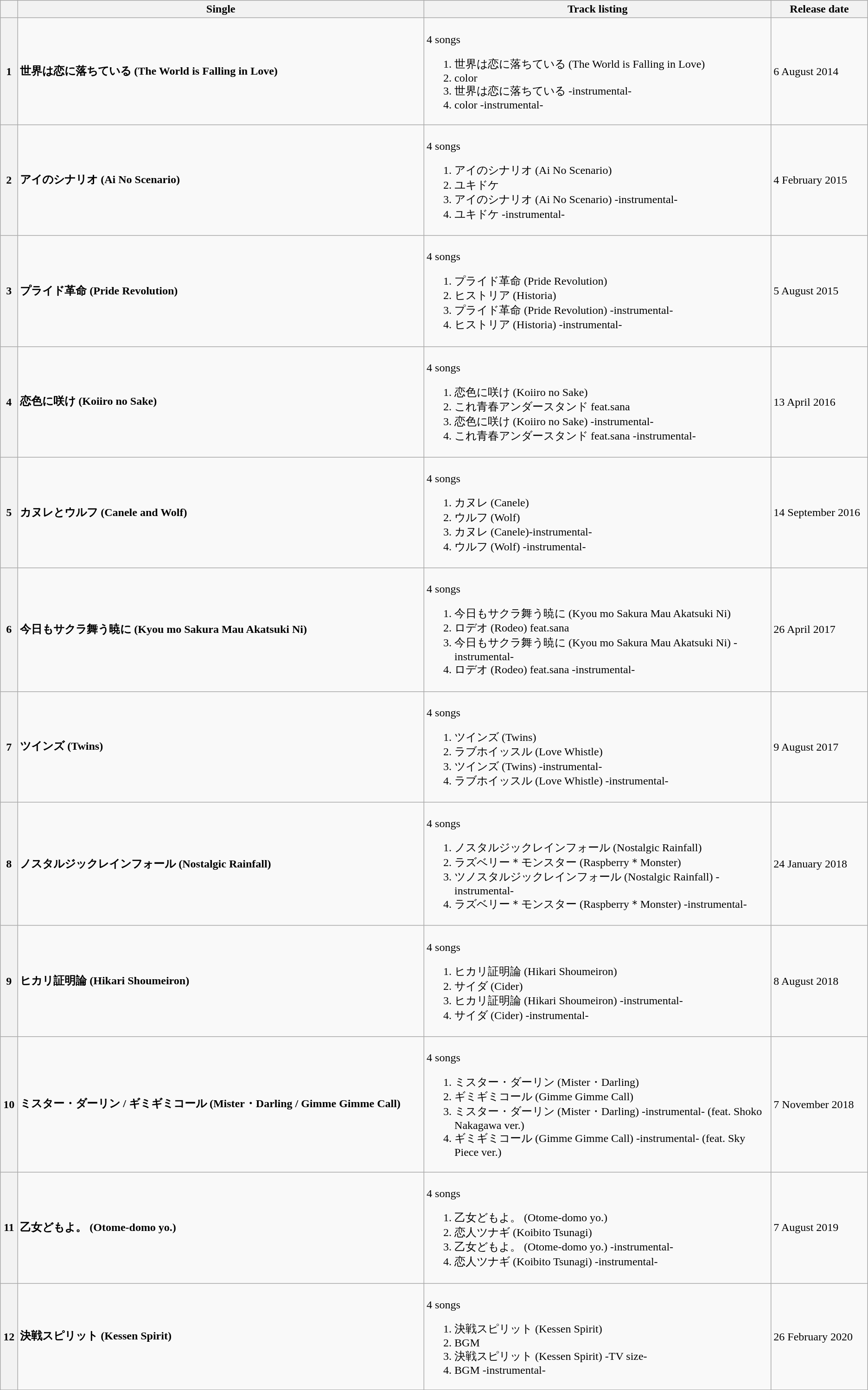<table class="wikitable">
<tr>
<th></th>
<th>Single</th>
<th style=width:40%>Track listing</th>
<th>Release date</th>
</tr>
<tr>
<th>1</th>
<td><strong>世界は恋に落ちている (The World is Falling in Love)</strong></td>
<td><br>4 songs<ol><li>世界は恋に落ちている (The World is Falling in Love)</li><li>color</li><li>世界は恋に落ちている -instrumental-</li><li>color -instrumental-</li></ol></td>
<td>6 August 2014</td>
</tr>
<tr>
<th>2</th>
<td><strong>アイのシナリオ (Ai No Scenario)</strong></td>
<td><br>4 songs<ol><li>アイのシナリオ (Ai No Scenario)</li><li>ユキドケ</li><li>アイのシナリオ (Ai No Scenario) -instrumental-</li><li>ユキドケ -instrumental-</li></ol></td>
<td>4 February 2015</td>
</tr>
<tr>
<th>3</th>
<td><strong>プライド革命 (Pride Revolution)</strong></td>
<td><br>4 songs<ol><li>プライド革命 (Pride Revolution)</li><li>ヒストリア (Historia)</li><li>プライド革命 (Pride Revolution) -instrumental-</li><li>ヒストリア (Historia) -instrumental-</li></ol></td>
<td>5 August 2015</td>
</tr>
<tr>
<th>4</th>
<td><strong>恋色に咲け (Koiiro no Sake)</strong></td>
<td><br>4 songs<ol><li>恋色に咲け (Koiiro no Sake)</li><li>これ青春アンダースタンド feat.sana</li><li>恋色に咲け (Koiiro no Sake) -instrumental-</li><li>これ青春アンダースタンド feat.sana -instrumental-</li></ol></td>
<td>13 April 2016</td>
</tr>
<tr>
<th>5</th>
<td><strong>カヌレとウルフ (Canele and Wolf) </strong></td>
<td><br>4 songs<ol><li>カヌレ (Canele)</li><li>ウルフ (Wolf)</li><li>カヌレ (Canele)-instrumental-</li><li>ウルフ (Wolf) -instrumental-</li></ol></td>
<td>14 September 2016</td>
</tr>
<tr>
<th>6</th>
<td><strong>今日もサクラ舞う暁に (Kyou mo Sakura Mau Akatsuki Ni)</strong></td>
<td><br>4 songs<ol><li>今日もサクラ舞う暁に (Kyou mo Sakura Mau Akatsuki Ni)</li><li>ロデオ (Rodeo) feat.sana</li><li>今日もサクラ舞う暁に (Kyou mo Sakura Mau Akatsuki Ni) -instrumental-</li><li>ロデオ (Rodeo) feat.sana -instrumental-</li></ol></td>
<td>26 April 2017</td>
</tr>
<tr>
<th>7</th>
<td><strong>ツインズ (Twins)</strong></td>
<td><br>4 songs<ol><li>ツインズ (Twins)</li><li>ラブホイッスル (Love Whistle)</li><li>ツインズ (Twins) -instrumental-</li><li>ラブホイッスル (Love Whistle) -instrumental-</li></ol></td>
<td>9 August 2017</td>
</tr>
<tr>
<th>8</th>
<td><strong>ノスタルジックレインフォール (Nostalgic Rainfall)</strong></td>
<td><br>4 songs<ol><li>ノスタルジックレインフォール (Nostalgic Rainfall)</li><li>ラズベリー＊モンスター (Raspberry＊Monster)</li><li>ツノスタルジックレインフォール (Nostalgic Rainfall) -instrumental-</li><li>ラズベリー＊モンスター (Raspberry＊Monster) -instrumental-</li></ol></td>
<td>24 January 2018</td>
</tr>
<tr>
<th>9</th>
<td><strong>ヒカリ証明論 (Hikari Shoumeiron)</strong></td>
<td><br>4 songs<ol><li>ヒカリ証明論 (Hikari Shoumeiron)</li><li>サイダ (Cider)</li><li>ヒカリ証明論 (Hikari Shoumeiron) -instrumental-</li><li>サイダ (Cider) -instrumental-</li></ol></td>
<td>8 August 2018</td>
</tr>
<tr>
<th>10</th>
<td><strong>ミスター・ダーリン / ギミギミコール (Mister・Darling / Gimme Gimme Call)</strong></td>
<td><br>4 songs<ol><li>ミスター・ダーリン (Mister・Darling)</li><li>ギミギミコール (Gimme Gimme Call)</li><li>ミスター・ダーリン (Mister・Darling) -instrumental- (feat. Shoko Nakagawa ver.)</li><li>ギミギミコール (Gimme Gimme Call)  -instrumental- (feat. Sky Piece ver.)</li></ol></td>
<td>7 November 2018</td>
</tr>
<tr>
<th>11</th>
<td><strong>乙女どもよ。 (Otome-domo yo.)</strong></td>
<td><br>4 songs<ol><li>乙女どもよ。 (Otome-domo yo.)</li><li>恋人ツナギ (Koibito Tsunagi)</li><li>乙女どもよ。 (Otome-domo yo.) -instrumental-</li><li>恋人ツナギ (Koibito Tsunagi) -instrumental-</li></ol></td>
<td>7 August 2019</td>
</tr>
<tr>
<th>12</th>
<td><strong>決戦スピリット (Kessen Spirit)</strong></td>
<td><br>4 songs<ol><li>決戦スピリット (Kessen Spirit)</li><li>BGM</li><li>決戦スピリット (Kessen Spirit) -TV size-</li><li>BGM -instrumental-</li></ol></td>
<td>26 February 2020</td>
</tr>
<tr>
</tr>
</table>
